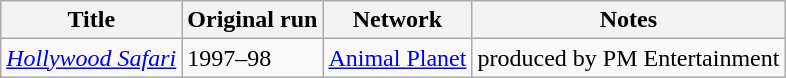<table class="wikitable sortable">
<tr>
<th>Title</th>
<th>Original run</th>
<th>Network</th>
<th>Notes</th>
</tr>
<tr>
<td><em><a href='#'>Hollywood Safari</a></em></td>
<td>1997–98</td>
<td><a href='#'>Animal Planet</a></td>
<td>produced by PM Entertainment</td>
</tr>
</table>
